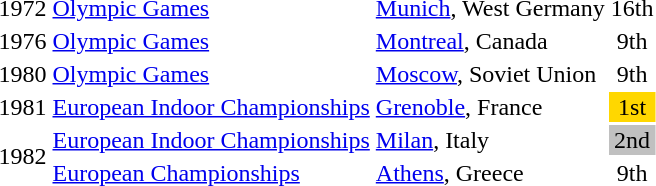<table>
<tr>
<td>1972</td>
<td><a href='#'>Olympic Games</a></td>
<td><a href='#'>Munich</a>, West Germany</td>
<td align="center">16th</td>
<td></td>
</tr>
<tr>
<td>1976</td>
<td><a href='#'>Olympic Games</a></td>
<td><a href='#'>Montreal</a>, Canada</td>
<td align="center">9th</td>
<td></td>
</tr>
<tr>
<td>1980</td>
<td><a href='#'>Olympic Games</a></td>
<td><a href='#'>Moscow</a>, Soviet Union</td>
<td align="center">9th</td>
<td></td>
</tr>
<tr>
<td>1981</td>
<td><a href='#'>European Indoor Championships</a></td>
<td><a href='#'>Grenoble</a>, France</td>
<td bgcolor="gold" align="center">1st</td>
<td></td>
</tr>
<tr>
<td rowspan=2>1982</td>
<td><a href='#'>European Indoor Championships</a></td>
<td><a href='#'>Milan</a>, Italy</td>
<td bgcolor="silver" align="center">2nd</td>
<td></td>
</tr>
<tr>
<td><a href='#'>European Championships</a></td>
<td><a href='#'>Athens</a>, Greece</td>
<td align="center">9th</td>
<td></td>
</tr>
</table>
